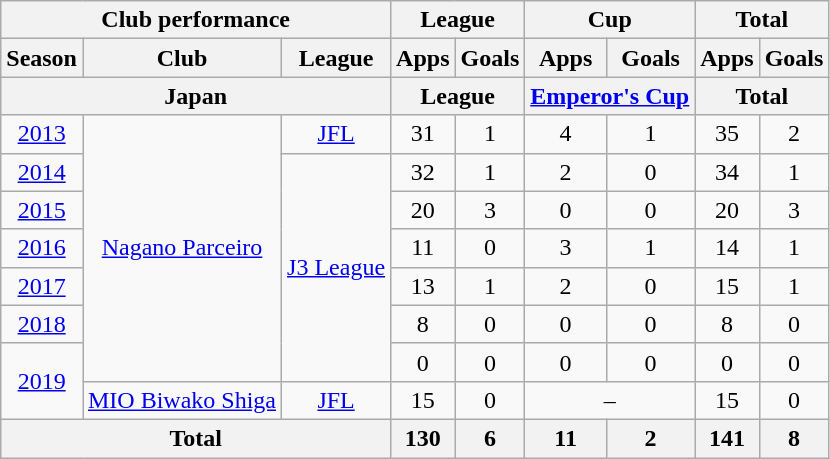<table class="wikitable" style="text-align:center;">
<tr>
<th colspan=3>Club performance</th>
<th colspan=2>League</th>
<th colspan=2>Cup</th>
<th colspan=2>Total</th>
</tr>
<tr>
<th>Season</th>
<th>Club</th>
<th>League</th>
<th>Apps</th>
<th>Goals</th>
<th>Apps</th>
<th>Goals</th>
<th>Apps</th>
<th>Goals</th>
</tr>
<tr>
<th colspan=3>Japan</th>
<th colspan=2>League</th>
<th colspan=2><a href='#'>Emperor's Cup</a></th>
<th colspan=2>Total</th>
</tr>
<tr>
<td><a href='#'>2013</a></td>
<td rowspan="7"><a href='#'>Nagano Parceiro</a></td>
<td><a href='#'>JFL</a></td>
<td>31</td>
<td>1</td>
<td>4</td>
<td>1</td>
<td>35</td>
<td>2</td>
</tr>
<tr>
<td><a href='#'>2014</a></td>
<td rowspan="6"><a href='#'>J3 League</a></td>
<td>32</td>
<td>1</td>
<td>2</td>
<td>0</td>
<td>34</td>
<td>1</td>
</tr>
<tr>
<td><a href='#'>2015</a></td>
<td>20</td>
<td>3</td>
<td>0</td>
<td>0</td>
<td>20</td>
<td>3</td>
</tr>
<tr>
<td><a href='#'>2016</a></td>
<td>11</td>
<td>0</td>
<td>3</td>
<td>1</td>
<td>14</td>
<td>1</td>
</tr>
<tr>
<td><a href='#'>2017</a></td>
<td>13</td>
<td>1</td>
<td>2</td>
<td>0</td>
<td>15</td>
<td>1</td>
</tr>
<tr>
<td><a href='#'>2018</a></td>
<td>8</td>
<td>0</td>
<td>0</td>
<td>0</td>
<td>8</td>
<td>0</td>
</tr>
<tr>
<td rowspan="2"><a href='#'>2019</a></td>
<td>0</td>
<td>0</td>
<td>0</td>
<td>0</td>
<td>0</td>
<td>0</td>
</tr>
<tr>
<td rowspan="1"><a href='#'>MIO Biwako Shiga</a></td>
<td rowspan="1"><a href='#'>JFL</a></td>
<td>15</td>
<td>0</td>
<td colspan="2">–</td>
<td>15</td>
<td>0</td>
</tr>
<tr>
<th colspan=3>Total</th>
<th>130</th>
<th>6</th>
<th>11</th>
<th>2</th>
<th>141</th>
<th>8</th>
</tr>
</table>
